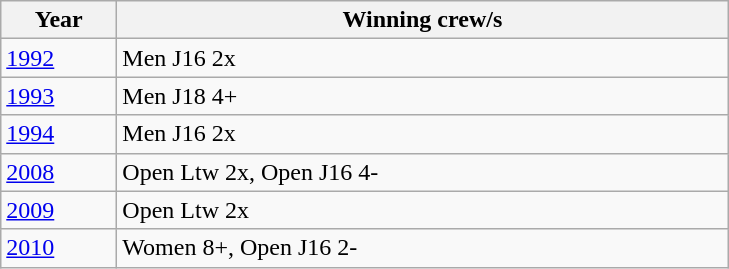<table class="wikitable">
<tr>
<th width=70>Year</th>
<th width=400>Winning crew/s</th>
</tr>
<tr>
<td><a href='#'>1992</a></td>
<td>Men J16 2x</td>
</tr>
<tr>
<td><a href='#'>1993</a></td>
<td>Men J18 4+</td>
</tr>
<tr>
<td><a href='#'>1994</a></td>
<td>Men J16 2x</td>
</tr>
<tr>
<td><a href='#'>2008</a></td>
<td>Open Ltw 2x, Open J16 4- </td>
</tr>
<tr>
<td><a href='#'>2009</a></td>
<td>Open Ltw 2x </td>
</tr>
<tr>
<td><a href='#'>2010</a></td>
<td>Women 8+, Open J16 2- </td>
</tr>
</table>
